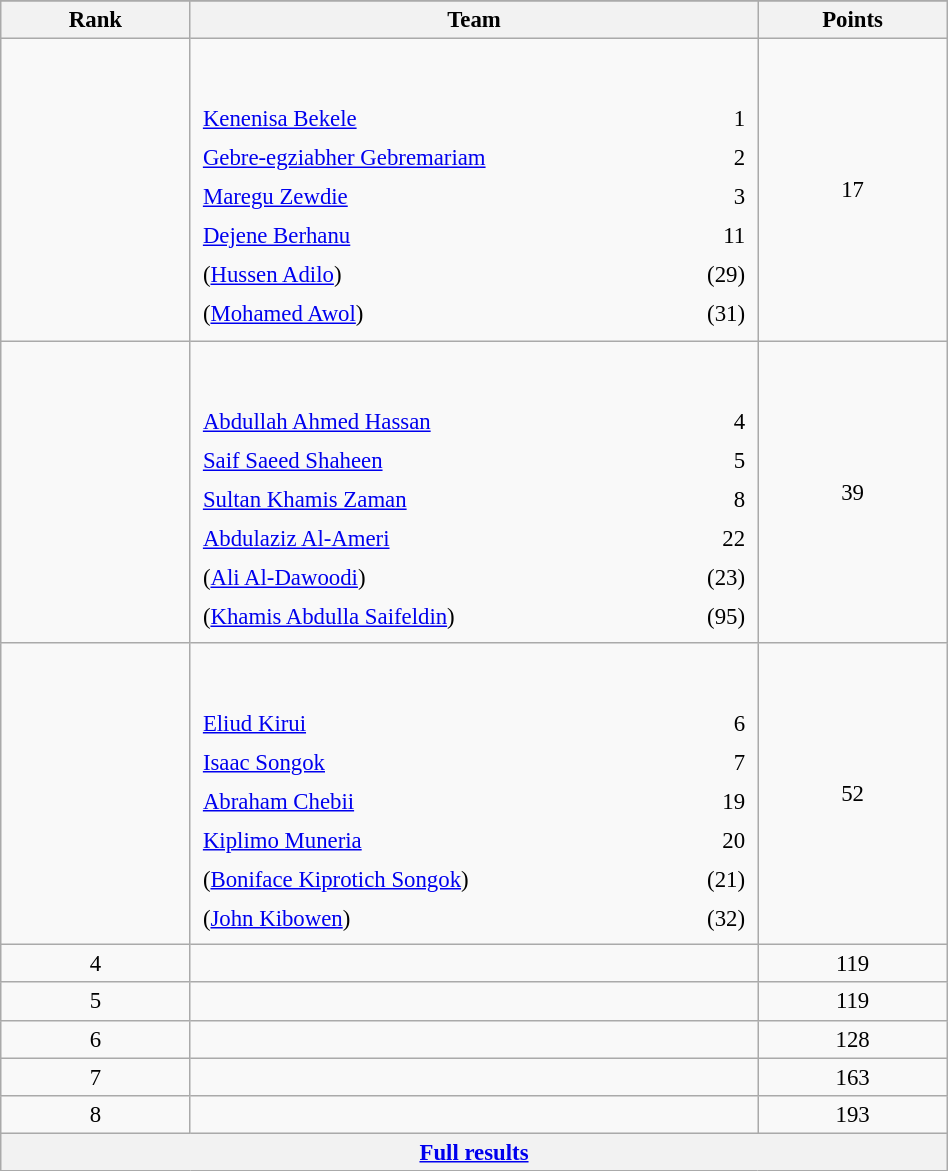<table class="wikitable sortable" style=" text-align:center; font-size:95%;" width="50%">
<tr>
</tr>
<tr>
<th width=10%>Rank</th>
<th width=30%>Team</th>
<th width=10%>Points</th>
</tr>
<tr>
<td align=center></td>
<td align=left> <br><br><table width=100%>
<tr>
<td align=left style="border:0"><a href='#'>Kenenisa Bekele</a></td>
<td align=right style="border:0">1</td>
</tr>
<tr>
<td align=left style="border:0"><a href='#'>Gebre-egziabher Gebremariam</a></td>
<td align=right style="border:0">2</td>
</tr>
<tr>
<td align=left style="border:0"><a href='#'>Maregu Zewdie</a></td>
<td align=right style="border:0">3</td>
</tr>
<tr>
<td align=left style="border:0"><a href='#'>Dejene Berhanu</a></td>
<td align=right style="border:0">11</td>
</tr>
<tr>
<td align=left style="border:0">(<a href='#'>Hussen Adilo</a>)</td>
<td align=right style="border:0">(29)</td>
</tr>
<tr>
<td align=left style="border:0">(<a href='#'>Mohamed Awol</a>)</td>
<td align=right style="border:0">(31)</td>
</tr>
</table>
</td>
<td>17</td>
</tr>
<tr>
<td align=center></td>
<td align=left> <br><br><table width=100%>
<tr>
<td align=left style="border:0"><a href='#'>Abdullah Ahmed Hassan</a></td>
<td align=right style="border:0">4</td>
</tr>
<tr>
<td align=left style="border:0"><a href='#'>Saif Saeed Shaheen</a></td>
<td align=right style="border:0">5</td>
</tr>
<tr>
<td align=left style="border:0"><a href='#'>Sultan Khamis Zaman</a></td>
<td align=right style="border:0">8</td>
</tr>
<tr>
<td align=left style="border:0"><a href='#'>Abdulaziz Al-Ameri</a></td>
<td align=right style="border:0">22</td>
</tr>
<tr>
<td align=left style="border:0">(<a href='#'>Ali Al-Dawoodi</a>)</td>
<td align=right style="border:0">(23)</td>
</tr>
<tr>
<td align=left style="border:0">(<a href='#'>Khamis Abdulla Saifeldin</a>)</td>
<td align=right style="border:0">(95)</td>
</tr>
</table>
</td>
<td>39</td>
</tr>
<tr>
<td align=center></td>
<td align=left> <br><br><table width=100%>
<tr>
<td align=left style="border:0"><a href='#'>Eliud Kirui</a></td>
<td align=right style="border:0">6</td>
</tr>
<tr>
<td align=left style="border:0"><a href='#'>Isaac Songok</a></td>
<td align=right style="border:0">7</td>
</tr>
<tr>
<td align=left style="border:0"><a href='#'>Abraham Chebii</a></td>
<td align=right style="border:0">19</td>
</tr>
<tr>
<td align=left style="border:0"><a href='#'>Kiplimo Muneria</a></td>
<td align=right style="border:0">20</td>
</tr>
<tr>
<td align=left style="border:0">(<a href='#'>Boniface Kiprotich Songok</a>)</td>
<td align=right style="border:0">(21)</td>
</tr>
<tr>
<td align=left style="border:0">(<a href='#'>John Kibowen</a>)</td>
<td align=right style="border:0">(32)</td>
</tr>
</table>
</td>
<td>52</td>
</tr>
<tr>
<td align=center>4</td>
<td align=left></td>
<td>119</td>
</tr>
<tr>
<td align=center>5</td>
<td align=left></td>
<td>119</td>
</tr>
<tr>
<td align=center>6</td>
<td align=left></td>
<td>128</td>
</tr>
<tr>
<td align=center>7</td>
<td align=left></td>
<td>163</td>
</tr>
<tr>
<td align=center>8</td>
<td align=left></td>
<td>193</td>
</tr>
<tr class="sortbottom">
<th colspan=3 align=center><a href='#'>Full results</a></th>
</tr>
</table>
